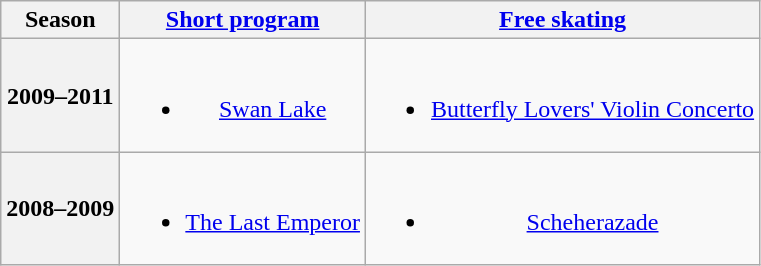<table class="wikitable" style="text-align:center">
<tr>
<th>Season</th>
<th><a href='#'>Short program</a></th>
<th><a href='#'>Free skating</a></th>
</tr>
<tr>
<th>2009–2011 <br> </th>
<td><br><ul><li><a href='#'>Swan Lake</a> <br></li></ul></td>
<td><br><ul><li><a href='#'>Butterfly Lovers' Violin Concerto</a> <br></li></ul></td>
</tr>
<tr>
<th>2008–2009</th>
<td><br><ul><li><a href='#'>The Last Emperor</a> <br></li></ul></td>
<td><br><ul><li><a href='#'>Scheherazade</a> <br></li></ul></td>
</tr>
</table>
